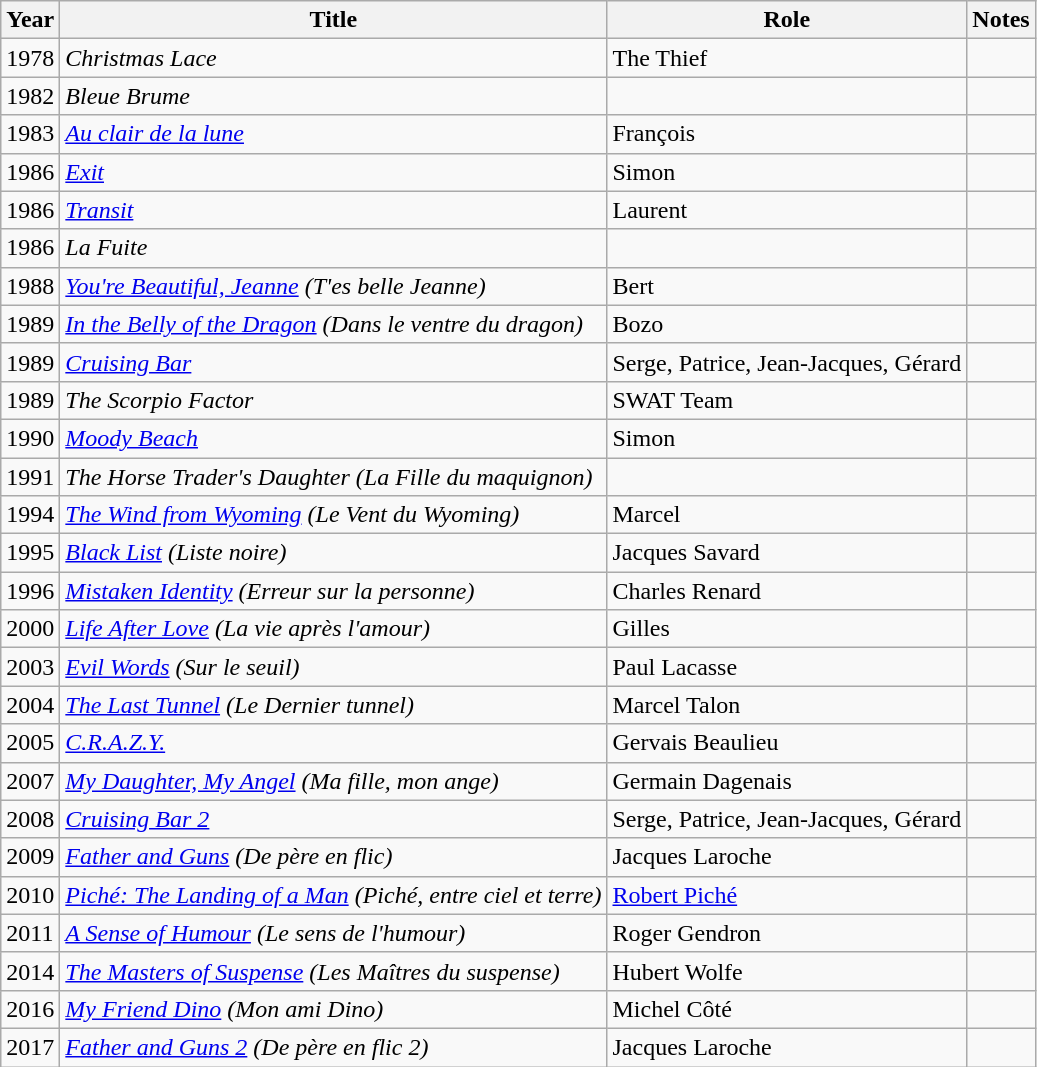<table class="wikitable">
<tr>
<th>Year</th>
<th>Title</th>
<th>Role</th>
<th>Notes</th>
</tr>
<tr>
<td>1978</td>
<td><em>Christmas Lace</em></td>
<td>The Thief</td>
<td></td>
</tr>
<tr>
<td>1982</td>
<td><em>Bleue Brume</em></td>
<td></td>
<td></td>
</tr>
<tr>
<td>1983</td>
<td><em><a href='#'>Au clair de la lune</a></em></td>
<td>François</td>
<td></td>
</tr>
<tr>
<td>1986</td>
<td><em><a href='#'>Exit</a></em></td>
<td>Simon</td>
<td></td>
</tr>
<tr>
<td>1986</td>
<td><em><a href='#'>Transit</a></em></td>
<td>Laurent</td>
<td></td>
</tr>
<tr>
<td>1986</td>
<td><em>La Fuite</em></td>
<td></td>
<td></td>
</tr>
<tr>
<td>1988</td>
<td><em><a href='#'>You're Beautiful, Jeanne</a> (T'es belle Jeanne)</em></td>
<td>Bert</td>
<td></td>
</tr>
<tr>
<td>1989</td>
<td><em><a href='#'>In the Belly of the Dragon</a> (Dans le ventre du dragon)</em></td>
<td>Bozo</td>
<td></td>
</tr>
<tr>
<td>1989</td>
<td><em><a href='#'>Cruising Bar</a></em></td>
<td>Serge, Patrice, Jean-Jacques, Gérard</td>
<td></td>
</tr>
<tr>
<td>1989</td>
<td><em>The Scorpio Factor</em></td>
<td>SWAT Team</td>
<td></td>
</tr>
<tr>
<td>1990</td>
<td><em><a href='#'>Moody Beach</a></em></td>
<td>Simon</td>
<td></td>
</tr>
<tr>
<td>1991</td>
<td><em>The Horse Trader's Daughter (La Fille du maquignon)</em></td>
<td></td>
<td></td>
</tr>
<tr>
<td>1994</td>
<td><em><a href='#'>The Wind from Wyoming</a> (Le Vent du Wyoming)</em></td>
<td>Marcel</td>
<td></td>
</tr>
<tr>
<td>1995</td>
<td><em><a href='#'>Black List</a> (Liste noire)</em></td>
<td>Jacques Savard</td>
<td></td>
</tr>
<tr>
<td>1996</td>
<td><em><a href='#'>Mistaken Identity</a> (Erreur sur la personne)</em></td>
<td>Charles Renard</td>
<td></td>
</tr>
<tr>
<td>2000</td>
<td><em><a href='#'>Life After Love</a> (La vie après l'amour)</em></td>
<td>Gilles</td>
<td></td>
</tr>
<tr>
<td>2003</td>
<td><em><a href='#'>Evil Words</a> (Sur le seuil)</em></td>
<td>Paul Lacasse</td>
<td></td>
</tr>
<tr>
<td>2004</td>
<td><em><a href='#'>The Last Tunnel</a> (Le Dernier tunnel)</em></td>
<td>Marcel Talon</td>
<td></td>
</tr>
<tr>
<td>2005</td>
<td><em><a href='#'>C.R.A.Z.Y.</a></em></td>
<td>Gervais Beaulieu</td>
<td></td>
</tr>
<tr>
<td>2007</td>
<td><em><a href='#'>My Daughter, My Angel</a> (Ma fille, mon ange)</em></td>
<td>Germain Dagenais</td>
<td></td>
</tr>
<tr>
<td>2008</td>
<td><em><a href='#'>Cruising Bar 2</a></em></td>
<td>Serge, Patrice, Jean-Jacques, Gérard</td>
<td></td>
</tr>
<tr>
<td>2009</td>
<td><em><a href='#'>Father and Guns</a> (De père en flic)</em></td>
<td>Jacques Laroche</td>
<td></td>
</tr>
<tr>
<td>2010</td>
<td><em><a href='#'>Piché: The Landing of a Man</a> (Piché, entre ciel et terre)</em></td>
<td><a href='#'>Robert Piché</a></td>
<td></td>
</tr>
<tr>
<td>2011</td>
<td><em><a href='#'>A Sense of Humour</a> (Le sens de l'humour)</em></td>
<td>Roger Gendron</td>
<td></td>
</tr>
<tr>
<td>2014</td>
<td><em><a href='#'>The Masters of Suspense</a> (Les Maîtres du suspense)</em></td>
<td>Hubert Wolfe</td>
<td></td>
</tr>
<tr>
<td>2016</td>
<td><em><a href='#'>My Friend Dino</a> (Mon ami Dino)</em></td>
<td>Michel Côté</td>
<td></td>
</tr>
<tr>
<td>2017</td>
<td><em><a href='#'>Father and Guns 2</a> (De père en flic 2)</em></td>
<td>Jacques Laroche</td>
<td></td>
</tr>
</table>
